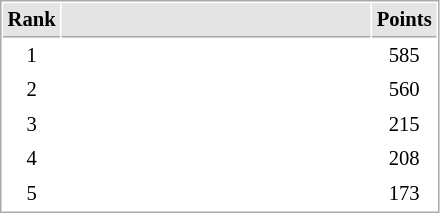<table cellspacing="1" cellpadding="3" style="border:1px solid #AAAAAA;font-size:86%">
<tr bgcolor="#E4E4E4">
<th style="border-bottom:1px solid #AAAAAA" width=10>Rank</th>
<th style="border-bottom:1px solid #AAAAAA" width=200></th>
<th style="border-bottom:1px solid #AAAAAA" width=20>Points</th>
</tr>
<tr>
<td style="text-align:center;">1</td>
<td></td>
<td align=center>585</td>
</tr>
<tr>
<td style="text-align:center;">2</td>
<td></td>
<td align=center>560</td>
</tr>
<tr>
<td style="text-align:center;">3</td>
<td></td>
<td align=center>215</td>
</tr>
<tr>
<td style="text-align:center;">4</td>
<td></td>
<td align=center>208</td>
</tr>
<tr>
<td style="text-align:center;">5</td>
<td></td>
<td align=center>173</td>
</tr>
</table>
